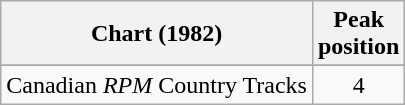<table class="wikitable sortable">
<tr>
<th align="left">Chart (1982)</th>
<th align="center">Peak<br>position</th>
</tr>
<tr>
</tr>
<tr>
<td align="left">Canadian <em>RPM</em> Country Tracks</td>
<td align="center">4</td>
</tr>
</table>
